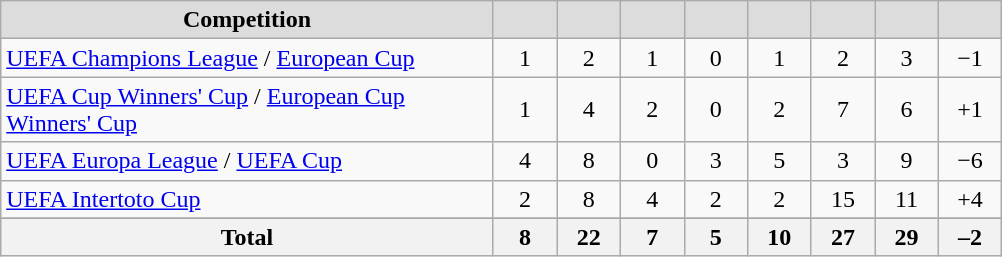<table class="wikitable" style="text-align: center;">
<tr>
<th width="321" style="background:#DCDCDC"style="background:#23308A;color:white;border:1px solid white">Competition</th>
<th width="35" style="background:#DCDCDC" style="background:#23308A;color:white;border:1px solid white"></th>
<th width="35" style="background:#DCDCDC" style="background:#23308A;color:white;border:1px solid white"></th>
<th width="35" style="background:#DCDCDC" style="background:#23308A;color:white;border:1px solid white"></th>
<th width="35" style="background:#DCDCDC" style="background:#23308A;color:white;border:1px solid white"></th>
<th width="35" style="background:#DCDCDC" style="background:#23308A;color:white;border:1px solid white"></th>
<th width="35" style="background:#DCDCDC" style="background:#23308A;color:white;border:1px solid white"></th>
<th width="35" style="background:#DCDCDC" style="background:#23308A;color:white;border:1px solid white"></th>
<th width="35" style="background:#DCDCDC" style="background:#23308A;color:white;border:1px solid white"></th>
</tr>
<tr>
<td style="text-align:left"><a href='#'>UEFA Champions League</a> / <a href='#'>European Cup</a></td>
<td>1</td>
<td>2</td>
<td>1</td>
<td>0</td>
<td>1</td>
<td>2</td>
<td>3</td>
<td>−1</td>
</tr>
<tr>
<td style="text-align:left"><a href='#'>UEFA Cup Winners' Cup</a> / <a href='#'>European Cup Winners' Cup</a> </td>
<td>1</td>
<td>4</td>
<td>2</td>
<td>0</td>
<td>2</td>
<td>7</td>
<td>6</td>
<td>+1</td>
</tr>
<tr>
<td style="text-align:left"><a href='#'>UEFA Europa League</a> / <a href='#'>UEFA Cup</a></td>
<td>4</td>
<td>8</td>
<td>0</td>
<td>3</td>
<td>5</td>
<td>3</td>
<td>9</td>
<td>−6</td>
</tr>
<tr>
<td style="text-align:left"><a href='#'>UEFA Intertoto Cup</a></td>
<td>2</td>
<td>8</td>
<td>4</td>
<td>2</td>
<td>2</td>
<td>15</td>
<td>11</td>
<td>+4</td>
</tr>
<tr>
</tr>
<tr class="sortbottom">
<th>Total</th>
<th>8</th>
<th>22</th>
<th>7</th>
<th>5</th>
<th>10</th>
<th>27</th>
<th>29</th>
<th>–2</th>
</tr>
</table>
